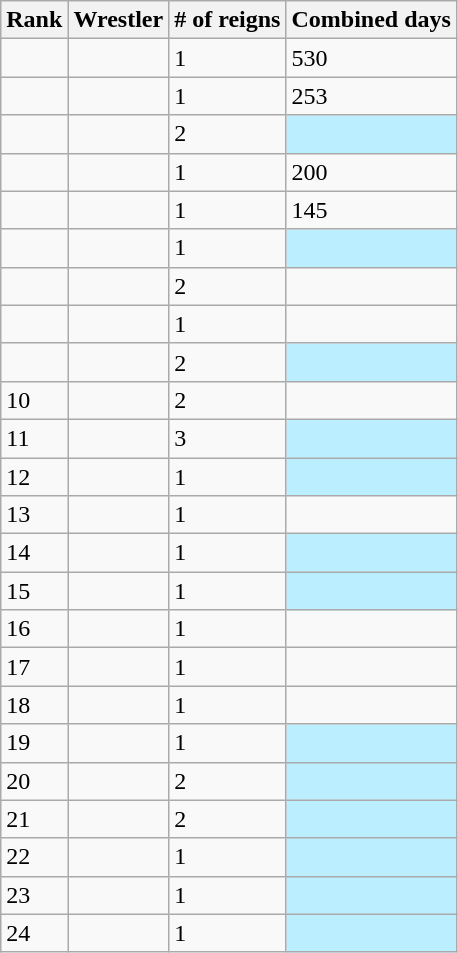<table class="wikitable sortable">
<tr>
<th>Rank</th>
<th>Wrestler</th>
<th># of reigns</th>
<th>Combined days</th>
</tr>
<tr>
<td></td>
<td></td>
<td>1</td>
<td>530</td>
</tr>
<tr>
<td></td>
<td></td>
<td>1</td>
<td>253</td>
</tr>
<tr>
<td></td>
<td></td>
<td>2</td>
<td style="background-color:#bbeeff"></td>
</tr>
<tr>
<td></td>
<td></td>
<td>1</td>
<td>200</td>
</tr>
<tr>
<td></td>
<td></td>
<td>1</td>
<td>145</td>
</tr>
<tr>
<td></td>
<td></td>
<td>1</td>
<td style="background-color:#bbeeff"></td>
</tr>
<tr>
<td></td>
<td></td>
<td>2</td>
<td></td>
</tr>
<tr>
<td></td>
<td></td>
<td>1</td>
<td></td>
</tr>
<tr>
<td></td>
<td></td>
<td>2</td>
<td style="background-color:#bbeeff"></td>
</tr>
<tr>
<td>10</td>
<td></td>
<td>2</td>
<td></td>
</tr>
<tr>
<td>11</td>
<td></td>
<td>3</td>
<td style="background-color:#bbeeff"></td>
</tr>
<tr>
<td>12</td>
<td></td>
<td>1</td>
<td style="background-color:#bbeeff"></td>
</tr>
<tr>
<td>13</td>
<td></td>
<td>1</td>
<td></td>
</tr>
<tr>
<td>14</td>
<td></td>
<td>1</td>
<td style="background-color:#bbeeff"></td>
</tr>
<tr>
<td>15</td>
<td></td>
<td>1</td>
<td style="background-color:#bbeeff"></td>
</tr>
<tr>
<td>16</td>
<td></td>
<td>1</td>
<td></td>
</tr>
<tr>
<td>17</td>
<td></td>
<td>1</td>
<td></td>
</tr>
<tr>
<td>18</td>
<td></td>
<td>1</td>
<td></td>
</tr>
<tr>
<td>19</td>
<td></td>
<td>1</td>
<td style="background-color:#bbeeff"></td>
</tr>
<tr>
<td>20</td>
<td></td>
<td>2</td>
<td style="background-color:#bbeeff"></td>
</tr>
<tr>
<td>21</td>
<td></td>
<td>2</td>
<td style="background-color:#bbeeff"></td>
</tr>
<tr>
<td>22</td>
<td></td>
<td>1</td>
<td style="background-color:#bbeeff"></td>
</tr>
<tr>
<td>23</td>
<td></td>
<td>1</td>
<td style="background-color:#bbeeff"></td>
</tr>
<tr>
<td>24</td>
<td></td>
<td>1</td>
<td style="background-color:#bbeeff"></td>
</tr>
</table>
